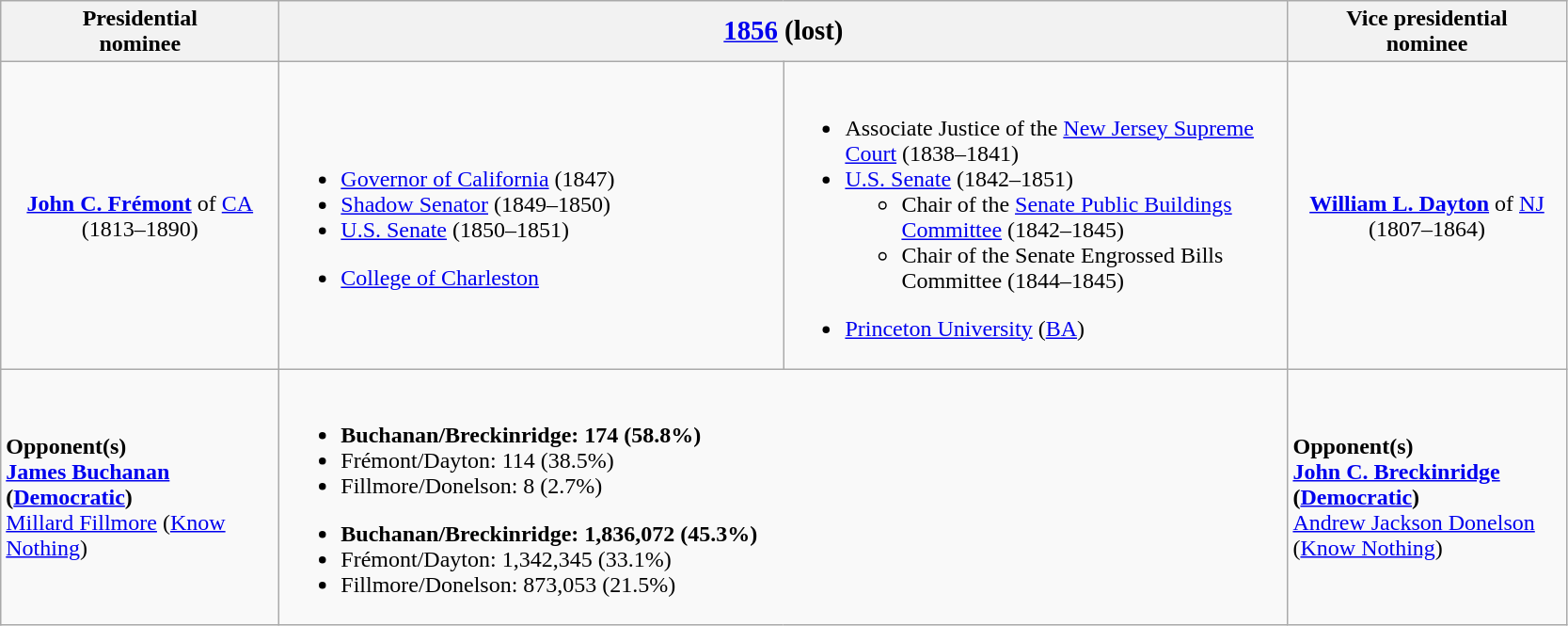<table class="wikitable">
<tr>
<th width=190>Presidential<br>nominee</th>
<th colspan=2><big><a href='#'>1856</a> (lost)</big></th>
<th width=190>Vice presidential<br>nominee</th>
</tr>
<tr>
<td style="text-align:center;"><strong><a href='#'>John C. Frémont</a></strong> of <a href='#'>CA</a><br>(1813–1890)<br></td>
<td width=350><br><ul><li><a href='#'>Governor of California</a> (1847)</li><li><a href='#'>Shadow Senator</a> (1849–1850)</li><li><a href='#'>U.S. Senate</a> (1850–1851)</li></ul><ul><li><a href='#'>College of Charleston</a></li></ul></td>
<td width=350><br><ul><li>Associate Justice of the <a href='#'>New Jersey Supreme Court</a> (1838–1841)</li><li><a href='#'>U.S. Senate</a> (1842–1851)<ul><li>Chair of the <a href='#'>Senate Public Buildings Committee</a> (1842–1845)</li><li>Chair of the Senate Engrossed Bills Committee (1844–1845)</li></ul></li></ul><ul><li><a href='#'>Princeton University</a> (<a href='#'>BA</a>)</li></ul></td>
<td style="text-align:center;"><strong><a href='#'>William L. Dayton</a></strong> of <a href='#'>NJ</a><br>(1807–1864)<br></td>
</tr>
<tr>
<td><strong>Opponent(s)</strong><br><strong><a href='#'>James Buchanan</a> (<a href='#'>Democratic</a>)</strong><br><a href='#'>Millard Fillmore</a> (<a href='#'>Know Nothing</a>)</td>
<td colspan=2><br><ul><li><strong>Buchanan/Breckinridge: 174 (58.8%)</strong></li><li>Frémont/Dayton: 114 (38.5%)</li><li>Fillmore/Donelson: 8 (2.7%)</li></ul><ul><li><strong>Buchanan/Breckinridge: 1,836,072 (45.3%)</strong></li><li>Frémont/Dayton: 1,342,345 (33.1%)</li><li>Fillmore/Donelson: 873,053 (21.5%)</li></ul></td>
<td><strong>Opponent(s)</strong><br><strong><a href='#'>John C. Breckinridge</a> (<a href='#'>Democratic</a>)</strong><br><a href='#'>Andrew Jackson Donelson</a> (<a href='#'>Know Nothing</a>)</td>
</tr>
</table>
